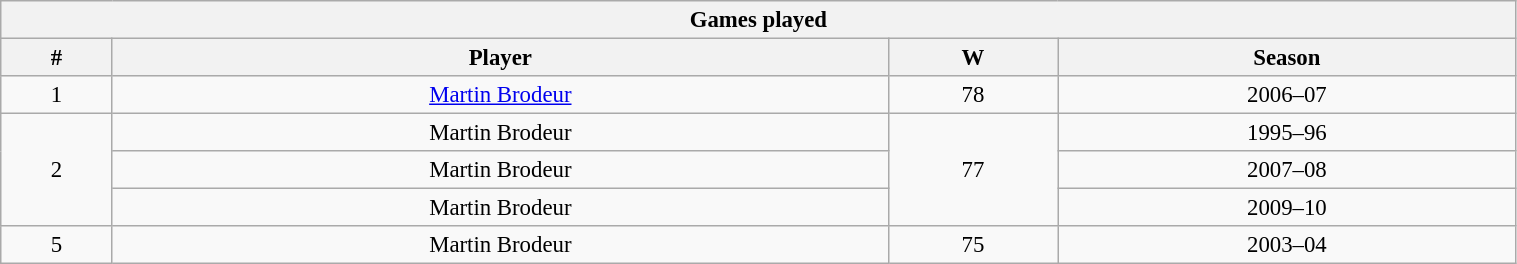<table class="wikitable" style="text-align: center; font-size: 95%" width="80%">
<tr>
<th colspan="4">Games played</th>
</tr>
<tr>
<th>#</th>
<th>Player</th>
<th>W</th>
<th>Season</th>
</tr>
<tr>
<td>1</td>
<td><a href='#'>Martin Brodeur</a></td>
<td>78</td>
<td>2006–07</td>
</tr>
<tr>
<td rowspan="3">2</td>
<td>Martin Brodeur</td>
<td rowspan="3">77</td>
<td>1995–96</td>
</tr>
<tr>
<td>Martin Brodeur</td>
<td>2007–08</td>
</tr>
<tr>
<td>Martin Brodeur</td>
<td>2009–10</td>
</tr>
<tr>
<td>5</td>
<td>Martin Brodeur</td>
<td>75</td>
<td>2003–04</td>
</tr>
</table>
